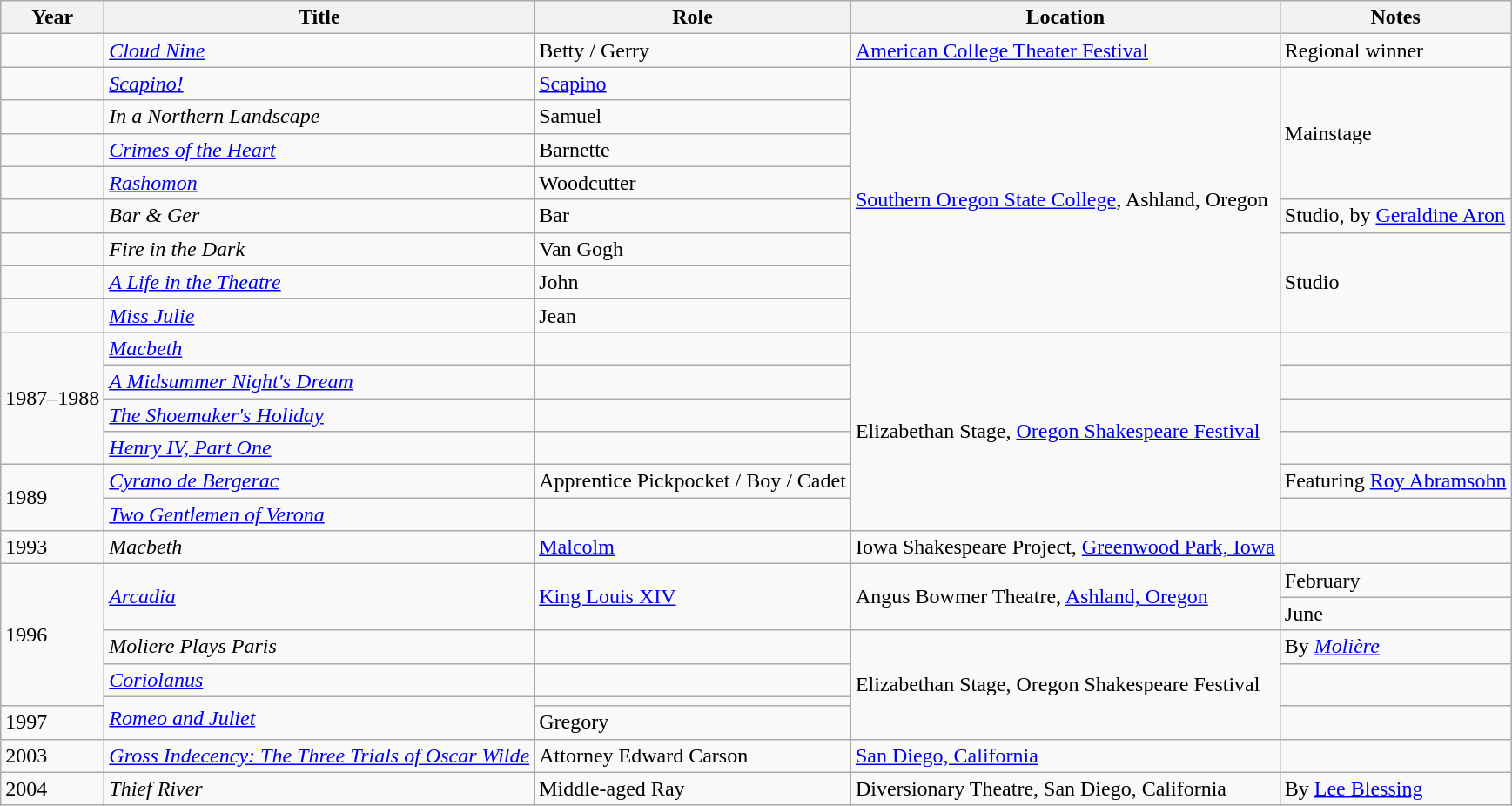<table class="wikitable">
<tr>
<th>Year</th>
<th>Title</th>
<th>Role</th>
<th>Location</th>
<th>Notes</th>
</tr>
<tr>
<td></td>
<td><a href='#'><em>Cloud Nine</em></a></td>
<td>Betty / Gerry</td>
<td><a href='#'>American College Theater Festival</a></td>
<td>Regional winner</td>
</tr>
<tr>
<td></td>
<td><em><a href='#'>Scapino!</a></em></td>
<td><a href='#'>Scapino</a></td>
<td rowspan="8"><a href='#'>Southern Oregon State College</a>, Ashland, Oregon</td>
<td rowspan="4">Mainstage</td>
</tr>
<tr>
<td></td>
<td><em>In a Northern Landscape</em></td>
<td>Samuel</td>
</tr>
<tr>
<td></td>
<td><em><a href='#'>Crimes of the Heart</a></em></td>
<td>Barnette</td>
</tr>
<tr>
<td></td>
<td><a href='#'><em>Rashomon</em></a></td>
<td>Woodcutter</td>
</tr>
<tr>
<td></td>
<td><em>Bar & Ger</em></td>
<td>Bar</td>
<td>Studio, by <a href='#'>Geraldine Aron</a></td>
</tr>
<tr>
<td></td>
<td><em>Fire in the Dark</em></td>
<td>Van Gogh</td>
<td rowspan="3">Studio</td>
</tr>
<tr>
<td></td>
<td><em><a href='#'>A Life in the Theatre</a></em></td>
<td>John</td>
</tr>
<tr>
<td></td>
<td><em><a href='#'>Miss Julie</a></em></td>
<td>Jean</td>
</tr>
<tr>
<td rowspan="4">1987–1988</td>
<td><em><a href='#'>Macbeth</a></em></td>
<td></td>
<td rowspan="6">Elizabethan Stage, <a href='#'>Oregon Shakespeare Festival</a></td>
<td></td>
</tr>
<tr>
<td><em><a href='#'>A Midsummer Night's Dream</a></em></td>
<td></td>
<td></td>
</tr>
<tr>
<td><em><a href='#'>The Shoemaker's Holiday</a></em></td>
<td></td>
<td></td>
</tr>
<tr>
<td><em><a href='#'>Henry IV, Part One</a></em></td>
<td></td>
<td></td>
</tr>
<tr>
<td rowspan="2">1989</td>
<td><a href='#'><em>Cyrano de Bergerac</em></a></td>
<td>Apprentice Pickpocket / Boy / Cadet</td>
<td>Featuring <a href='#'>Roy Abramsohn</a></td>
</tr>
<tr>
<td><em><a href='#'>Two Gentlemen of Verona</a></em></td>
<td></td>
<td></td>
</tr>
<tr>
<td>1993</td>
<td><em>Macbeth</em></td>
<td><a href='#'>Malcolm</a></td>
<td>Iowa Shakespeare Project, <a href='#'>Greenwood Park, Iowa</a></td>
<td></td>
</tr>
<tr>
<td rowspan="5">1996</td>
<td rowspan="2"><a href='#'><em>Arcadia</em></a></td>
<td rowspan="2"><a href='#'>King Louis XIV</a></td>
<td rowspan="2">Angus Bowmer Theatre, <a href='#'>Ashland, Oregon</a></td>
<td>February</td>
</tr>
<tr>
<td>June</td>
</tr>
<tr>
<td><em>Moliere Plays Paris</em></td>
<td></td>
<td rowspan="4">Elizabethan Stage, Oregon Shakespeare Festival</td>
<td>By <em><a href='#'>Molière</a></em></td>
</tr>
<tr>
<td><em><a href='#'>Coriolanus</a></em></td>
<td></td>
<td rowspan="2"></td>
</tr>
<tr>
<td rowspan="2"><em><a href='#'>Romeo and Juliet</a></em></td>
<td></td>
</tr>
<tr>
<td>1997</td>
<td>Gregory</td>
<td></td>
</tr>
<tr>
<td>2003</td>
<td><em><a href='#'>Gross Indecency: The Three Trials of Oscar Wilde</a></em></td>
<td>Attorney Edward Carson</td>
<td><a href='#'>San Diego, California</a></td>
<td></td>
</tr>
<tr>
<td>2004</td>
<td><em>Thief River</em></td>
<td>Middle-aged Ray</td>
<td>Diversionary Theatre, San Diego, California</td>
<td>By <a href='#'>Lee Blessing</a></td>
</tr>
</table>
